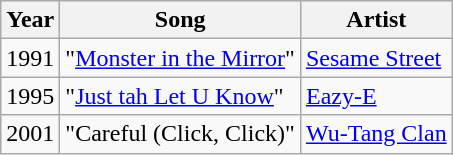<table class="wikitable sortable">
<tr>
<th>Year</th>
<th>Song</th>
<th>Artist</th>
</tr>
<tr>
<td>1991</td>
<td>"<a href='#'>Monster in the Mirror</a>"</td>
<td><a href='#'>Sesame Street</a></td>
</tr>
<tr>
<td>1995</td>
<td>"<a href='#'>Just tah Let U Know</a>"</td>
<td><a href='#'>Eazy-E</a></td>
</tr>
<tr>
<td>2001</td>
<td>"Careful (Click, Click)"</td>
<td><a href='#'>Wu-Tang Clan</a></td>
</tr>
</table>
